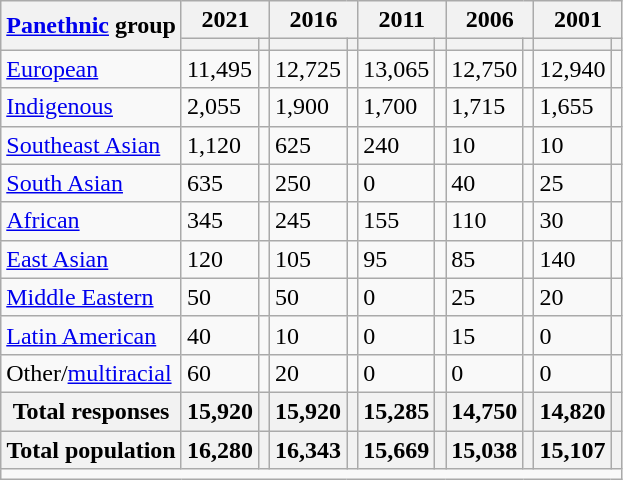<table class="wikitable collapsible sortable">
<tr>
<th rowspan="2"><a href='#'>Panethnic</a> group</th>
<th colspan="2">2021</th>
<th colspan="2">2016</th>
<th colspan="2">2011</th>
<th colspan="2">2006</th>
<th colspan="2">2001</th>
</tr>
<tr>
<th><a href='#'></a></th>
<th></th>
<th></th>
<th></th>
<th></th>
<th></th>
<th></th>
<th></th>
<th></th>
<th></th>
</tr>
<tr>
<td><a href='#'>European</a></td>
<td>11,495</td>
<td></td>
<td>12,725</td>
<td></td>
<td>13,065</td>
<td></td>
<td>12,750</td>
<td></td>
<td>12,940</td>
<td></td>
</tr>
<tr>
<td><a href='#'>Indigenous</a></td>
<td>2,055</td>
<td></td>
<td>1,900</td>
<td></td>
<td>1,700</td>
<td></td>
<td>1,715</td>
<td></td>
<td>1,655</td>
<td></td>
</tr>
<tr>
<td><a href='#'>Southeast Asian</a></td>
<td>1,120</td>
<td></td>
<td>625</td>
<td></td>
<td>240</td>
<td></td>
<td>10</td>
<td></td>
<td>10</td>
<td></td>
</tr>
<tr>
<td><a href='#'>South Asian</a></td>
<td>635</td>
<td></td>
<td>250</td>
<td></td>
<td>0</td>
<td></td>
<td>40</td>
<td></td>
<td>25</td>
<td></td>
</tr>
<tr>
<td><a href='#'>African</a></td>
<td>345</td>
<td></td>
<td>245</td>
<td></td>
<td>155</td>
<td></td>
<td>110</td>
<td></td>
<td>30</td>
<td></td>
</tr>
<tr>
<td><a href='#'>East Asian</a></td>
<td>120</td>
<td></td>
<td>105</td>
<td></td>
<td>95</td>
<td></td>
<td>85</td>
<td></td>
<td>140</td>
<td></td>
</tr>
<tr>
<td><a href='#'>Middle Eastern</a></td>
<td>50</td>
<td></td>
<td>50</td>
<td></td>
<td>0</td>
<td></td>
<td>25</td>
<td></td>
<td>20</td>
<td></td>
</tr>
<tr>
<td><a href='#'>Latin American</a></td>
<td>40</td>
<td></td>
<td>10</td>
<td></td>
<td>0</td>
<td></td>
<td>15</td>
<td></td>
<td>0</td>
<td></td>
</tr>
<tr>
<td>Other/<a href='#'>multiracial</a></td>
<td>60</td>
<td></td>
<td>20</td>
<td></td>
<td>0</td>
<td></td>
<td>0</td>
<td></td>
<td>0</td>
<td></td>
</tr>
<tr>
<th>Total responses</th>
<th>15,920</th>
<th></th>
<th>15,920</th>
<th></th>
<th>15,285</th>
<th></th>
<th>14,750</th>
<th></th>
<th>14,820</th>
<th></th>
</tr>
<tr class="sortbottom">
<th>Total population</th>
<th>16,280</th>
<th></th>
<th>16,343</th>
<th></th>
<th>15,669</th>
<th></th>
<th>15,038</th>
<th></th>
<th>15,107</th>
<th></th>
</tr>
<tr class="sortbottom">
<td colspan="11"></td>
</tr>
</table>
